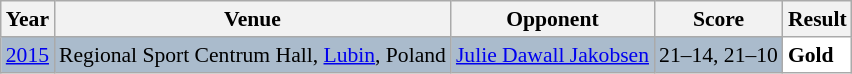<table class="sortable wikitable" style="font-size: 90%;">
<tr>
<th>Year</th>
<th>Venue</th>
<th>Opponent</th>
<th>Score</th>
<th>Result</th>
</tr>
<tr style="background:#AABBCC">
<td align="center"><a href='#'>2015</a></td>
<td align="left">Regional Sport Centrum Hall, <a href='#'>Lubin</a>, Poland</td>
<td align="left"> <a href='#'>Julie Dawall Jakobsen</a></td>
<td align="left">21–14, 21–10</td>
<td style="text-align:left; background:white"> <strong>Gold</strong></td>
</tr>
</table>
